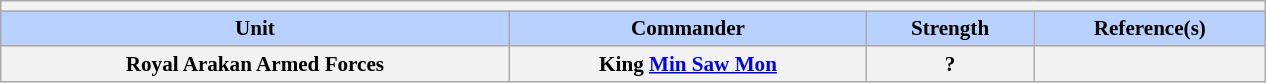<table class="wikitable collapsible" style="min-width:60em; margin:0.3em auto; font-size:88%;">
<tr>
<th colspan=5></th>
</tr>
<tr>
<th style="background-color:#B9D1FF">Unit</th>
<th style="background-color:#B9D1FF">Commander</th>
<th style="background-color:#B9D1FF">Strength</th>
<th style="background-color:#B9D1FF">Reference(s)</th>
</tr>
<tr>
<th colspan="1">Royal Arakan Armed Forces</th>
<th colspan="1">King <a href='#'>Min Saw Mon</a></th>
<th colspan="1">?</th>
<th colspan="1"></th>
</tr>
</table>
